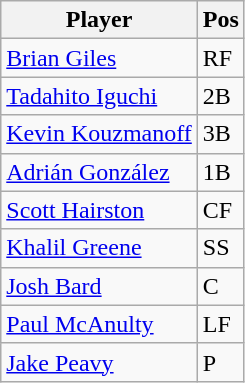<table class="wikitable">
<tr>
<th>Player</th>
<th>Pos</th>
</tr>
<tr>
<td><a href='#'>Brian Giles</a></td>
<td>RF</td>
</tr>
<tr>
<td><a href='#'>Tadahito Iguchi</a></td>
<td>2B</td>
</tr>
<tr>
<td><a href='#'>Kevin Kouzmanoff</a></td>
<td>3B</td>
</tr>
<tr>
<td><a href='#'>Adrián González</a></td>
<td>1B</td>
</tr>
<tr>
<td><a href='#'>Scott Hairston</a></td>
<td>CF</td>
</tr>
<tr>
<td><a href='#'>Khalil Greene</a></td>
<td>SS</td>
</tr>
<tr>
<td><a href='#'>Josh Bard</a></td>
<td>C</td>
</tr>
<tr>
<td><a href='#'>Paul McAnulty</a></td>
<td>LF</td>
</tr>
<tr>
<td><a href='#'>Jake Peavy</a></td>
<td>P</td>
</tr>
</table>
